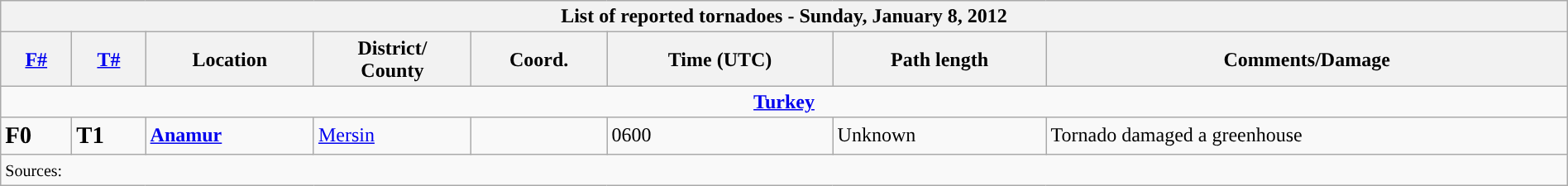<table class="wikitable collapsible" width="100%">
<tr>
<th colspan="8">List of reported tornadoes - Sunday, January 8, 2012</th>
</tr>
<tr>
<th><a href='#'>F#</a></th>
<th><a href='#'>T#</a></th>
<th>Location</th>
<th>District/<br>County</th>
<th>Coord.</th>
<th>Time (UTC)</th>
<th>Path length</th>
<th>Comments/Damage</th>
</tr>
<tr>
<td colspan="8" align=center><strong><a href='#'>Turkey</a></strong></td>
</tr>
<tr>
<td><big><strong>F0</strong></big></td>
<td><big><strong>T1</strong></big></td>
<td><strong><a href='#'>Anamur</a></strong></td>
<td><a href='#'>Mersin</a></td>
<td></td>
<td>0600</td>
<td>Unknown</td>
<td>Tornado damaged a greenhouse</td>
</tr>
<tr>
<td colspan="8"><small>Sources:  </small></td>
</tr>
</table>
